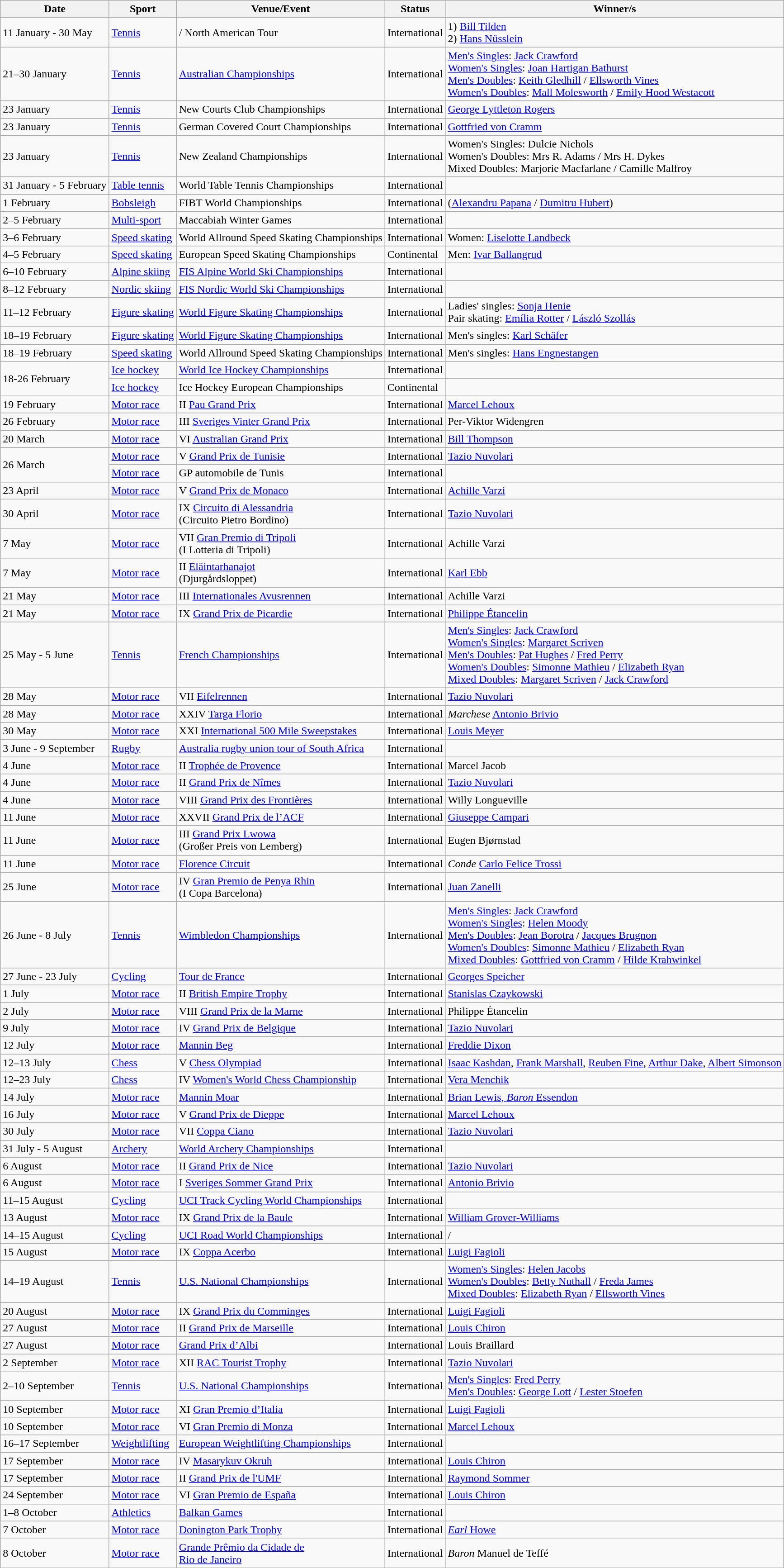<table class="wikitable sortable">
<tr>
<th>Date</th>
<th>Sport</th>
<th>Venue/Event</th>
<th>Status</th>
<th>Winner/s</th>
</tr>
<tr>
<td>11 January - 30 May</td>
<td><a href='#'>Tennis</a></td>
<td>/ North American Tour</td>
<td>International</td>
<td>1)  <a href='#'>Bill Tilden</a> <br>2)  <a href='#'>Hans Nüsslein</a></td>
</tr>
<tr>
<td>21–30 January</td>
<td><a href='#'>Tennis</a></td>
<td> <a href='#'>Australian Championships</a></td>
<td>International</td>
<td><a href='#'>Men's Singles</a>:  <a href='#'>Jack Crawford</a><br> <a href='#'>Women's Singles</a>:  <a href='#'>Joan Hartigan Bathurst</a><br> <a href='#'>Men's Doubles</a>:  <a href='#'>Keith Gledhill</a> /  <a href='#'>Ellsworth Vines</a><br> <a href='#'>Women's Doubles</a>:  <a href='#'>Mall Molesworth</a> /  <a href='#'>Emily Hood Westacott</a></td>
</tr>
<tr>
<td>23 January</td>
<td><a href='#'>Tennis</a></td>
<td> New Courts Club Championships</td>
<td>International</td>
<td> <a href='#'>George Lyttleton Rogers</a></td>
</tr>
<tr>
<td>23 January</td>
<td><a href='#'>Tennis</a></td>
<td> German Covered Court Championships</td>
<td>International</td>
<td> <a href='#'>Gottfried von Cramm</a></td>
</tr>
<tr>
<td>23 January</td>
<td><a href='#'>Tennis</a></td>
<td> New Zealand Championships</td>
<td>International</td>
<td>Women's Singles:  Dulcie Nichols<br> Women's Doubles: Mrs R. Adams / Mrs H. Dykes<br> Mixed Doubles:  Marjorie Macfarlane /  Camille Malfroy</td>
</tr>
<tr>
<td>31 January - 5 February</td>
<td><a href='#'>Table tennis</a></td>
<td> World Table Tennis Championships</td>
<td>International</td>
<td></td>
</tr>
<tr>
<td>1 February</td>
<td><a href='#'>Bobsleigh</a></td>
<td> FIBT World Championships</td>
<td>International</td>
<td> (<a href='#'>Alexandru Papana</a> / <a href='#'>Dumitru Hubert</a>)</td>
</tr>
<tr>
<td>2–5 February</td>
<td><a href='#'>Multi-sport</a></td>
<td> Maccabiah Winter Games</td>
<td>International</td>
<td></td>
</tr>
<tr>
<td>3–6 February</td>
<td><a href='#'>Speed skating</a></td>
<td> World Allround Speed Skating Championships</td>
<td>International</td>
<td>Women:  <a href='#'>Liselotte Landbeck</a></td>
</tr>
<tr>
<td>4–5 February</td>
<td><a href='#'>Speed skating</a></td>
<td> European Speed Skating Championships</td>
<td>Continental</td>
<td>Men:  <a href='#'>Ivar Ballangrud</a></td>
</tr>
<tr>
<td>6–10 February</td>
<td><a href='#'>Alpine skiing</a></td>
<td> <a href='#'>FIS Alpine World Ski Championships</a></td>
<td>International</td>
<td></td>
</tr>
<tr>
<td>8–12 February</td>
<td><a href='#'>Nordic skiing</a></td>
<td> <a href='#'>FIS Nordic World Ski Championships</a></td>
<td>International</td>
<td></td>
</tr>
<tr>
<td>11–12 February</td>
<td><a href='#'>Figure skating</a></td>
<td> <a href='#'>World Figure Skating Championships</a></td>
<td>International</td>
<td>Ladies' singles:  <a href='#'>Sonja Henie</a><br>Pair skating:  <a href='#'>Emília Rotter</a> / <a href='#'>László Szollás</a></td>
</tr>
<tr>
<td>18–19 February</td>
<td><a href='#'>Figure skating</a></td>
<td> <a href='#'>World Figure Skating Championships</a></td>
<td>International</td>
<td>Men's singles:  <a href='#'>Karl Schäfer</a></td>
</tr>
<tr>
<td>18–19 February</td>
<td><a href='#'>Speed skating</a></td>
<td> World Allround Speed Skating Championships</td>
<td>International</td>
<td>Men's singles:  <a href='#'>Hans Engnestangen</a></td>
</tr>
<tr>
<td rowspan=2>18-26 February</td>
<td><a href='#'>Ice hockey</a></td>
<td> <a href='#'>World Ice Hockey Championships</a></td>
<td>International</td>
<td></td>
</tr>
<tr>
<td><a href='#'>Ice hockey</a></td>
<td> Ice Hockey European Championships</td>
<td>Continental</td>
<td></td>
</tr>
<tr>
<td>19 February</td>
<td><a href='#'>Motor race</a></td>
<td> II <a href='#'>Pau Grand Prix</a></td>
<td>International</td>
<td> <a href='#'>Marcel Lehoux</a></td>
</tr>
<tr>
<td>26 February</td>
<td><a href='#'>Motor race</a></td>
<td> III <a href='#'>Sveriges Vinter Grand Prix</a></td>
<td>International</td>
<td> Per-Viktor Widengren</td>
</tr>
<tr>
<td>20 March</td>
<td><a href='#'>Motor race</a></td>
<td> VI <a href='#'>Australian Grand Prix</a></td>
<td>International</td>
<td> <a href='#'>Bill Thompson</a></td>
</tr>
<tr>
<td rowspan=2>26 March</td>
<td><a href='#'>Motor race</a></td>
<td> V <a href='#'>Grand Prix de Tunisie</a></td>
<td>International</td>
<td> <a href='#'>Tazio Nuvolari</a></td>
</tr>
<tr>
<td><a href='#'>Motor race</a></td>
<td> GP automobile de Tunis</td>
<td>International</td>
<td></td>
</tr>
<tr>
<td>23 April</td>
<td><a href='#'>Motor race</a></td>
<td> V <a href='#'>Grand Prix de Monaco</a></td>
<td>International</td>
<td> <a href='#'>Achille Varzi</a></td>
</tr>
<tr>
<td>30 April</td>
<td><a href='#'>Motor race</a></td>
<td> IX <a href='#'>Circuito di Alessandria</a><br>(Circuito Pietro Bordino)</td>
<td>International</td>
<td> <a href='#'>Tazio Nuvolari</a></td>
</tr>
<tr>
<td>7 May</td>
<td><a href='#'>Motor race</a></td>
<td> VII <a href='#'>Gran Premio di Tripoli</a><br>(I Lotteria di Tripoli)</td>
<td>International</td>
<td> Achille Varzi</td>
</tr>
<tr>
<td>7 May</td>
<td><a href='#'>Motor race</a></td>
<td> II <a href='#'>Eläintarhanajot</a><br>(Djurgårdsloppet)</td>
<td>International</td>
<td> <a href='#'>Karl Ebb</a></td>
</tr>
<tr>
<td>21 May</td>
<td><a href='#'>Motor race</a></td>
<td> III <a href='#'>Internationales Avusrennen</a></td>
<td>International</td>
<td> Achille Varzi</td>
</tr>
<tr>
<td>21 May</td>
<td><a href='#'>Motor race</a></td>
<td> IX <a href='#'>Grand Prix de Picardie</a></td>
<td>International</td>
<td> <a href='#'>Philippe Étancelin</a></td>
</tr>
<tr>
<td>25 May - 5 June</td>
<td><a href='#'>Tennis</a></td>
<td> <a href='#'>French Championships</a></td>
<td>International</td>
<td><a href='#'>Men's Singles</a>:  <a href='#'>Jack Crawford</a><br> <a href='#'>Women's Singles</a>:  <a href='#'>Margaret Scriven</a><br> <a href='#'>Men's Doubles</a>:  <a href='#'>Pat Hughes</a> /  <a href='#'>Fred Perry</a><br> <a href='#'>Women's Doubles</a>:  <a href='#'>Simonne Mathieu</a> /  <a href='#'>Elizabeth Ryan</a><br> <a href='#'>Mixed Doubles</a>:  <a href='#'>Margaret Scriven</a> /  <a href='#'>Jack Crawford</a></td>
</tr>
<tr>
<td>28 May</td>
<td><a href='#'>Motor race</a></td>
<td> VII <a href='#'>Eifelrennen</a></td>
<td>International</td>
<td> <a href='#'>Tazio Nuvolari</a></td>
</tr>
<tr>
<td>28 May</td>
<td><a href='#'>Motor race</a></td>
<td> XXIV <a href='#'>Targa Florio</a></td>
<td>International</td>
<td> <em>Marchese</em> <a href='#'>Antonio Brivio</a></td>
</tr>
<tr>
<td>30 May</td>
<td><a href='#'>Motor race</a></td>
<td> XXI <a href='#'>International 500 Mile Sweepstakes</a></td>
<td>International</td>
<td> <a href='#'>Louis Meyer</a></td>
</tr>
<tr>
<td>3 June - 9 September</td>
<td><a href='#'>Rugby</a></td>
<td> <a href='#'>Australia rugby union tour of South Africa</a></td>
<td>International</td>
<td></td>
</tr>
<tr>
<td>4 June</td>
<td><a href='#'>Motor race</a></td>
<td> II <a href='#'>Trophée de Provence</a></td>
<td>International</td>
<td> Marcel Jacob</td>
</tr>
<tr>
<td>4 June</td>
<td><a href='#'>Motor race</a></td>
<td> II <a href='#'>Grand Prix de Nîmes</a></td>
<td>International</td>
<td> <a href='#'>Tazio Nuvolari</a></td>
</tr>
<tr>
<td>4 June</td>
<td><a href='#'>Motor race</a></td>
<td> VIII <a href='#'>Grand Prix des Frontières</a></td>
<td>International</td>
<td> Willy Longueville</td>
</tr>
<tr>
<td>11 June</td>
<td><a href='#'>Motor race</a></td>
<td> XXVII <a href='#'>Grand Prix de l’ACF</a></td>
<td>International</td>
<td> <a href='#'>Giuseppe Campari</a></td>
</tr>
<tr>
<td>11 June</td>
<td><a href='#'>Motor race</a></td>
<td> III <a href='#'>Grand Prix Lwowa</a><br>(Großer Preis von Lemberg)</td>
<td>International</td>
<td> Eugen Bjørnstad</td>
</tr>
<tr>
<td>11 June</td>
<td><a href='#'>Motor race</a></td>
<td> <a href='#'>Florence Circuit</a></td>
<td>International</td>
<td> <em>Conde</em> <a href='#'>Carlo Felice Trossi</a></td>
</tr>
<tr>
<td>25 June</td>
<td><a href='#'>Motor race</a></td>
<td> IV <a href='#'>Gran Premio de Penya Rhin</a><br> (I Copa Barcelona)</td>
<td>International</td>
<td> <a href='#'>Juan Zanelli</a></td>
</tr>
<tr>
<td>26 June - 8 July</td>
<td><a href='#'>Tennis</a></td>
<td> <a href='#'>Wimbledon Championships</a></td>
<td>International</td>
<td><a href='#'>Men's Singles</a>:  <a href='#'>Jack Crawford</a><br> <a href='#'> Women's Singles</a>:  <a href='#'>Helen Moody</a><br> <a href='#'>Men's Doubles</a>:  <a href='#'>Jean Borotra</a> /  <a href='#'>Jacques Brugnon</a><br> <a href='#'>Women's Doubles</a>:  <a href='#'>Simonne Mathieu</a> /  <a href='#'>Elizabeth Ryan</a><br> <a href='#'>Mixed Doubles</a>:  <a href='#'>Gottfried von Cramm</a> /  <a href='#'>Hilde Krahwinkel</a></td>
</tr>
<tr>
<td>27 June - 23 July</td>
<td><a href='#'>Cycling</a></td>
<td> <a href='#'>Tour de France</a></td>
<td>International</td>
<td> <a href='#'>Georges Speicher</a></td>
</tr>
<tr>
<td>1 July</td>
<td><a href='#'>Motor race</a></td>
<td> II <a href='#'>British Empire Trophy</a></td>
<td>International</td>
<td> <a href='#'>Stanislas Czaykowski</a></td>
</tr>
<tr>
<td>2 July</td>
<td><a href='#'>Motor race</a></td>
<td> VIII <a href='#'>Grand Prix de la Marne</a></td>
<td>International</td>
<td> Philippe Étancelin</td>
</tr>
<tr>
<td>9 July</td>
<td><a href='#'>Motor race</a></td>
<td> IV <a href='#'>Grand Prix de Belgique</a></td>
<td>International</td>
<td> <a href='#'>Tazio Nuvolari</a></td>
</tr>
<tr>
<td>12 July</td>
<td><a href='#'>Motor race</a></td>
<td> <a href='#'>Mannin Beg</a></td>
<td>International</td>
<td> <a href='#'>Freddie Dixon</a></td>
</tr>
<tr>
<td>12–13 July</td>
<td><a href='#'>Chess</a></td>
<td> V <a href='#'>Chess Olympiad</a></td>
<td>International</td>
<td> <a href='#'>Isaac Kashdan</a>, <a href='#'>Frank Marshall</a>, <a href='#'>Reuben Fine</a>, <a href='#'>Arthur Dake</a>, <a href='#'>Albert Simonson</a></td>
</tr>
<tr>
<td>12–23 July</td>
<td><a href='#'>Chess</a></td>
<td> IV <a href='#'>Women's World Chess Championship</a></td>
<td>International</td>
<td> <a href='#'>Vera Menchik</a></td>
</tr>
<tr>
<td>14 July</td>
<td><a href='#'>Motor race</a></td>
<td> <a href='#'>Mannin Moar</a></td>
<td>International</td>
<td> <a href='#'>Brian Lewis, <em>Baron</em> Essendon</a></td>
</tr>
<tr>
<td>16 July</td>
<td><a href='#'>Motor race</a></td>
<td> V <a href='#'>Grand Prix de Dieppe</a></td>
<td>International</td>
<td> <a href='#'>Marcel Lehoux</a></td>
</tr>
<tr>
<td>30 July</td>
<td><a href='#'>Motor race</a></td>
<td> VII <a href='#'>Coppa Ciano</a></td>
<td>International</td>
<td> <a href='#'>Tazio Nuvolari</a></td>
</tr>
<tr>
<td>31 July - 5 August</td>
<td><a href='#'>Archery</a></td>
<td> <a href='#'>World Archery Championships</a></td>
<td>International</td>
<td></td>
</tr>
<tr>
<td>6 August</td>
<td><a href='#'>Motor race</a></td>
<td> II <a href='#'>Grand Prix de Nice</a></td>
<td>International</td>
<td> <a href='#'>Tazio Nuvolari</a></td>
</tr>
<tr>
<td>6 August</td>
<td><a href='#'>Motor race</a></td>
<td> I <a href='#'>Sveriges Sommer Grand Prix</a></td>
<td>International</td>
<td> <a href='#'>Antonio Brivio</a></td>
</tr>
<tr>
<td>11–15 August</td>
<td><a href='#'>Cycling</a></td>
<td> <a href='#'>UCI Track Cycling World Championships</a></td>
<td>International</td>
<td></td>
</tr>
<tr>
<td>13 August</td>
<td><a href='#'>Motor race</a></td>
<td> IX <a href='#'>Grand Prix de la Baule</a></td>
<td>International</td>
<td> <a href='#'>William Grover-Williams</a></td>
</tr>
<tr>
<td>14–15 August</td>
<td><a href='#'>Cycling</a></td>
<td> <a href='#'>UCI Road World Championships</a></td>
<td>International</td>
<td> / </td>
</tr>
<tr>
<td>15 August</td>
<td><a href='#'>Motor race</a></td>
<td> IX <a href='#'>Coppa Acerbo</a></td>
<td>International</td>
<td> <a href='#'>Luigi Fagioli</a></td>
</tr>
<tr>
<td>14–19 August</td>
<td><a href='#'>Tennis</a></td>
<td> <a href='#'>U.S. National Championships</a></td>
<td>International</td>
<td><a href='#'>Women's Singles</a>:  <a href='#'>Helen Jacobs</a><br> <a href='#'>Women's Doubles</a>:  <a href='#'>Betty Nuthall</a> /  <a href='#'>Freda James</a><br> <a href='#'>Mixed Doubles</a>:  <a href='#'>Elizabeth Ryan</a> /  <a href='#'>Ellsworth Vines</a></td>
</tr>
<tr>
<td>20 August</td>
<td><a href='#'>Motor race</a></td>
<td> IX <a href='#'>Grand Prix du Comminges</a></td>
<td>International</td>
<td> <a href='#'>Luigi Fagioli</a></td>
</tr>
<tr>
<td>27 August</td>
<td><a href='#'>Motor race</a></td>
<td> II <a href='#'>Grand Prix de Marseille</a></td>
<td>International</td>
<td> <a href='#'>Louis Chiron</a></td>
</tr>
<tr>
<td>27 August</td>
<td><a href='#'>Motor race</a></td>
<td> <a href='#'>Grand Prix d’Albi</a></td>
<td>International</td>
<td> Louis Braillard</td>
</tr>
<tr>
<td>2 September</td>
<td><a href='#'>Motor race</a></td>
<td> XII <a href='#'>RAC Tourist Trophy</a></td>
<td>International</td>
<td> <a href='#'>Tazio Nuvolari</a></td>
</tr>
<tr>
<td>2–10 September</td>
<td><a href='#'>Tennis</a></td>
<td> <a href='#'>U.S. National Championships</a></td>
<td>International</td>
<td><a href='#'>Men's Singles</a>:  <a href='#'>Fred Perry</a><br> <a href='#'>Men's Doubles</a>:  <a href='#'>George Lott</a> /  <a href='#'>Lester Stoefen</a></td>
</tr>
<tr>
<td>10 September</td>
<td><a href='#'>Motor race</a></td>
<td> XI <a href='#'>Gran Premio d’Italia</a></td>
<td>International</td>
<td> <a href='#'>Luigi Fagioli</a></td>
</tr>
<tr>
<td>10 September</td>
<td><a href='#'>Motor race</a></td>
<td> VI <a href='#'>Gran Premio di Monza</a></td>
<td>International</td>
<td> <a href='#'>Marcel Lehoux</a></td>
</tr>
<tr>
<td>16–17 September</td>
<td><a href='#'>Weightlifting</a></td>
<td> <a href='#'>European Weightlifting Championships</a></td>
<td>International</td>
<td></td>
</tr>
<tr>
<td>17 September</td>
<td><a href='#'>Motor race</a></td>
<td> IV <a href='#'>Masarykuv Okruh</a></td>
<td>International</td>
<td> <a href='#'>Louis Chiron</a></td>
</tr>
<tr>
<td>17 September</td>
<td><a href='#'>Motor race</a></td>
<td> II <a href='#'>Grand Prix de l'UMF</a></td>
<td>International</td>
<td> <a href='#'>Raymond Sommer</a></td>
</tr>
<tr>
<td>24 September</td>
<td><a href='#'>Motor race</a></td>
<td> VI <a href='#'>Gran Premio de España</a></td>
<td>International</td>
<td> <a href='#'>Louis Chiron</a></td>
</tr>
<tr>
<td>1–8 October</td>
<td><a href='#'>Athletics</a></td>
<td> <a href='#'>Balkan Games</a></td>
<td>International</td>
<td></td>
</tr>
<tr>
<td>7 October</td>
<td><a href='#'>Motor race</a></td>
<td> <a href='#'>Donington Park Trophy</a></td>
<td>International</td>
<td> <a href='#'><em>Earl</em> Howe</a></td>
</tr>
<tr>
<td>8 October</td>
<td><a href='#'>Motor race</a></td>
<td> <a href='#'>Grande Prêmio da Cidade de<br> Rio de Janeiro</a></td>
<td>International</td>
<td> <em>Baron</em> Manuel de Teffé</td>
</tr>
</table>
